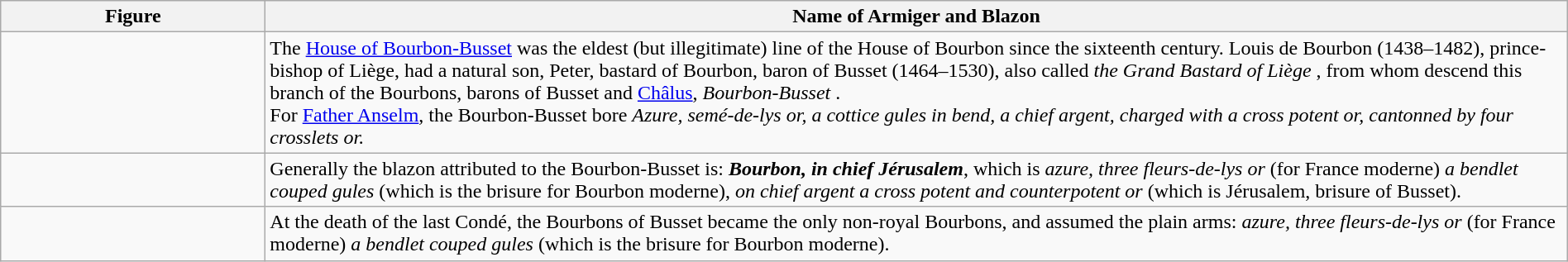<table class=wikitable width="100%">
<tr valign=top align=center>
<th width="206">Figure</th>
<th>Name of Armiger and Blazon</th>
</tr>
<tr valign=top>
<td align=center></td>
<td>The <a href='#'>House of Bourbon-Busset</a> was the eldest (but illegitimate) line of the House of Bourbon since the sixteenth century. Louis de Bourbon (1438–1482), prince-bishop of Liège, had a natural son, Peter, bastard of Bourbon, baron of Busset (1464–1530), also called <em> the Grand Bastard of Liège </em>, from whom descend this branch of the Bourbons, barons of Busset and <a href='#'>Châlus</a>, <em> Bourbon-Busset </em>.<br>For <a href='#'>Father Anselm</a>, the Bourbon-Busset bore <em>Azure, semé-de-lys or, a cottice gules in bend, a chief argent, charged with a cross potent or, cantonned by four crosslets or.</em></td>
</tr>
<tr valign=top>
<td align=center></td>
<td>Generally the blazon attributed to the Bourbon-Busset is: <strong><em>Bourbon, in chief Jérusalem</em></strong>, which is <em>azure, three fleurs-de-lys or</em> (for France moderne) <em>a bendlet couped gules</em> (which is the brisure for Bourbon moderne), <em>on chief argent a cross potent and counterpotent or</em> (which is Jérusalem, brisure of Busset).</td>
</tr>
<tr valign=top>
<td align=center></td>
<td>At the death of the last Condé, the Bourbons of Busset became the only non-royal Bourbons, and assumed the plain arms: <em>azure, three fleurs-de-lys or</em> (for France moderne) <em>a bendlet couped gules</em> (which is the brisure for Bourbon moderne).</td>
</tr>
</table>
